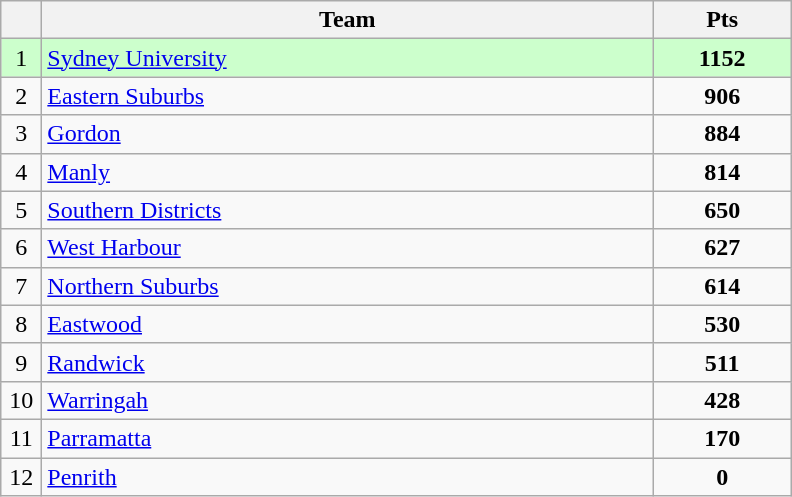<table class="wikitable" style="text-align:center">
<tr>
<th width=20 abbr="Position"></th>
<th width=400>Team</th>
<th width=85 abbr="Points">Pts</th>
</tr>
<tr style="background:#ccffcc">
<td>1</td>
<td style="text-align:left"><a href='#'>Sydney University</a></td>
<td><strong>1152</strong></td>
</tr>
<tr>
<td>2</td>
<td style="text-align:left"><a href='#'>Eastern Suburbs</a></td>
<td><strong>906</strong></td>
</tr>
<tr>
<td>3</td>
<td style="text-align:left"><a href='#'>Gordon</a></td>
<td><strong>884</strong></td>
</tr>
<tr>
<td>4</td>
<td style="text-align:left"><a href='#'>Manly</a></td>
<td><strong>814</strong></td>
</tr>
<tr>
<td>5</td>
<td style="text-align:left"><a href='#'>Southern Districts</a></td>
<td><strong>650</strong></td>
</tr>
<tr>
<td>6</td>
<td style="text-align:left"><a href='#'>West Harbour</a></td>
<td><strong>627</strong></td>
</tr>
<tr>
<td>7</td>
<td style="text-align:left"><a href='#'>Northern Suburbs</a></td>
<td><strong>614</strong></td>
</tr>
<tr>
<td>8</td>
<td style="text-align:left"><a href='#'>Eastwood</a></td>
<td><strong>530</strong></td>
</tr>
<tr>
<td>9</td>
<td style="text-align:left"><a href='#'>Randwick</a></td>
<td><strong>511</strong></td>
</tr>
<tr>
<td>10</td>
<td style="text-align:left"><a href='#'>Warringah</a></td>
<td><strong>428</strong></td>
</tr>
<tr>
<td>11</td>
<td style="text-align:left"><a href='#'>Parramatta</a></td>
<td><strong>170</strong></td>
</tr>
<tr>
<td>12</td>
<td style="text-align:left"><a href='#'>Penrith</a></td>
<td><strong>0</strong></td>
</tr>
</table>
